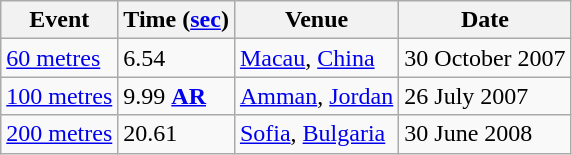<table class=wikitable>
<tr>
<th>Event</th>
<th>Time (<a href='#'>sec</a>)</th>
<th>Venue</th>
<th>Date</th>
</tr>
<tr>
<td><a href='#'>60 metres</a></td>
<td>6.54</td>
<td><a href='#'>Macau</a>, <a href='#'>China</a></td>
<td>30 October 2007</td>
</tr>
<tr>
<td><a href='#'>100 metres</a></td>
<td>9.99 <strong><a href='#'>AR</a></strong></td>
<td><a href='#'>Amman</a>, <a href='#'>Jordan</a></td>
<td>26 July 2007</td>
</tr>
<tr>
<td><a href='#'>200 metres</a></td>
<td>20.61</td>
<td><a href='#'>Sofia</a>, <a href='#'>Bulgaria</a></td>
<td>30 June 2008</td>
</tr>
</table>
